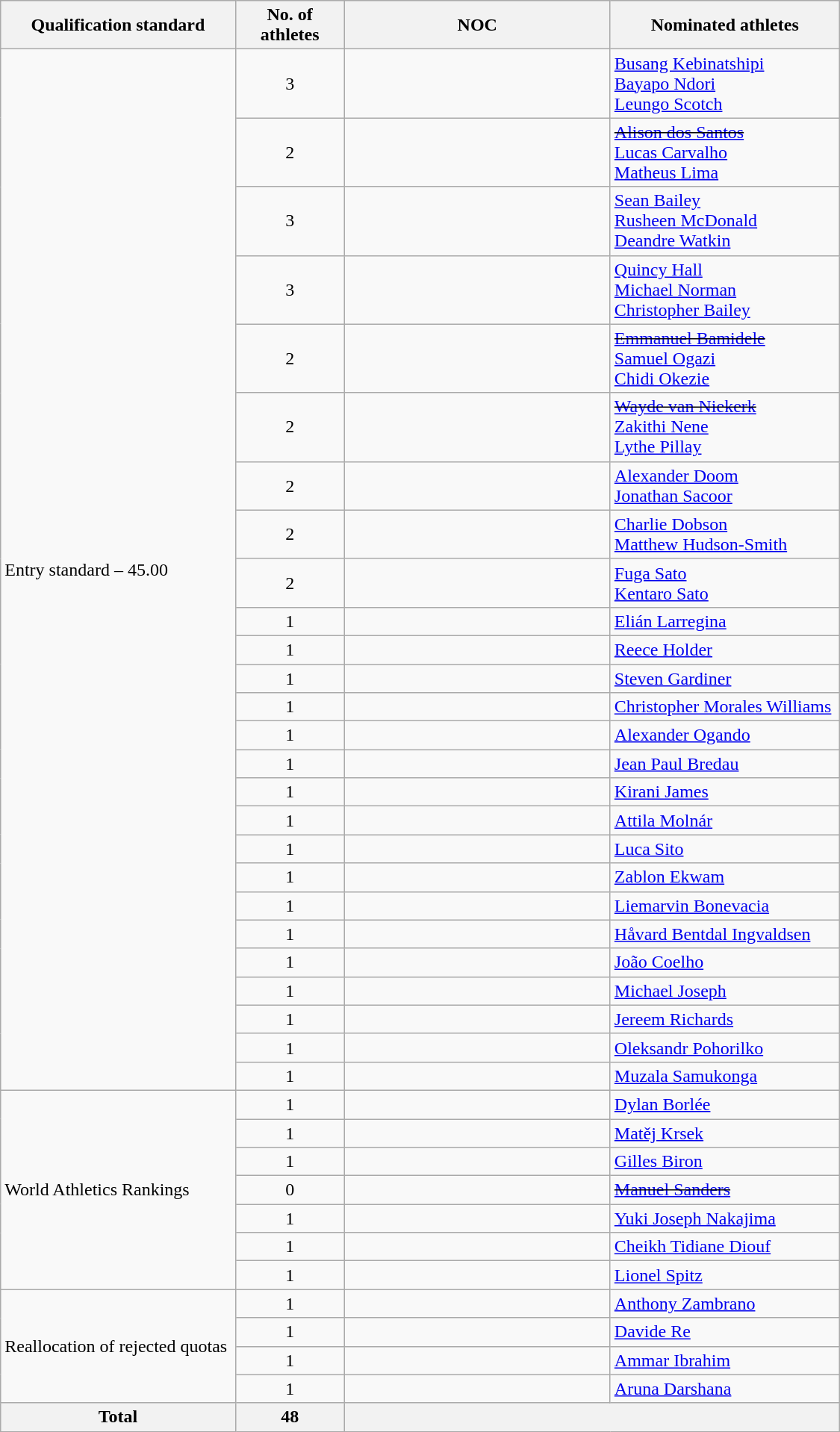<table class="wikitable sortable" style="text-align:left; width:750px;">
<tr>
<th>Qualification standard</th>
<th width=90>No. of athletes</th>
<th width=230>NOC</th>
<th>Nominated athletes</th>
</tr>
<tr>
<td rowspan=26>Entry standard – 45.00</td>
<td align=center>3</td>
<td></td>
<td><a href='#'>Busang Kebinatshipi</a><br><a href='#'>Bayapo Ndori</a><br><a href='#'>Leungo Scotch</a></td>
</tr>
<tr>
<td align=center>2</td>
<td></td>
<td><s><a href='#'>Alison dos Santos</a></s><br><a href='#'>Lucas Carvalho</a><br><a href='#'>Matheus Lima</a></td>
</tr>
<tr>
<td align=center>3</td>
<td></td>
<td><a href='#'>Sean Bailey</a><br><a href='#'>Rusheen McDonald</a><br><a href='#'>Deandre Watkin</a></td>
</tr>
<tr>
<td align=center>3</td>
<td></td>
<td><a href='#'>Quincy Hall</a><br><a href='#'>Michael Norman</a><br><a href='#'>Christopher Bailey</a></td>
</tr>
<tr>
<td align=center>2</td>
<td></td>
<td><s><a href='#'>Emmanuel Bamidele</a></s><br><a href='#'>Samuel Ogazi</a><br><a href='#'>Chidi Okezie</a></td>
</tr>
<tr>
<td align=center>2</td>
<td></td>
<td><s><a href='#'>Wayde van Niekerk</a></s><br><a href='#'>Zakithi Nene</a><br><a href='#'>Lythe Pillay</a></td>
</tr>
<tr>
<td align=center>2</td>
<td></td>
<td><a href='#'>Alexander Doom</a><br><a href='#'>Jonathan Sacoor</a></td>
</tr>
<tr>
<td align="center">2</td>
<td></td>
<td><a href='#'>Charlie Dobson</a><br><a href='#'>Matthew Hudson-Smith</a></td>
</tr>
<tr>
<td align=center>2</td>
<td></td>
<td><a href='#'>Fuga Sato</a><br><a href='#'>Kentaro Sato</a></td>
</tr>
<tr>
<td align=center>1</td>
<td></td>
<td><a href='#'>Elián Larregina</a></td>
</tr>
<tr>
<td align=center>1</td>
<td></td>
<td><a href='#'>Reece Holder</a></td>
</tr>
<tr>
<td align=center>1</td>
<td></td>
<td><a href='#'>Steven Gardiner</a></td>
</tr>
<tr>
<td align=center>1</td>
<td></td>
<td><a href='#'>Christopher Morales Williams</a></td>
</tr>
<tr>
<td align=center>1</td>
<td></td>
<td><a href='#'>Alexander Ogando</a></td>
</tr>
<tr>
<td align=center>1</td>
<td></td>
<td><a href='#'>Jean Paul Bredau</a></td>
</tr>
<tr>
<td align=center>1</td>
<td></td>
<td><a href='#'>Kirani James</a></td>
</tr>
<tr>
<td align=center>1</td>
<td></td>
<td><a href='#'>Attila Molnár</a></td>
</tr>
<tr>
<td align=center>1</td>
<td></td>
<td><a href='#'>Luca Sito</a></td>
</tr>
<tr>
<td align=center>1</td>
<td></td>
<td><a href='#'>Zablon Ekwam</a></td>
</tr>
<tr>
<td align=center>1</td>
<td></td>
<td><a href='#'>Liemarvin Bonevacia</a></td>
</tr>
<tr>
<td align=center>1</td>
<td></td>
<td><a href='#'>Håvard Bentdal Ingvaldsen</a></td>
</tr>
<tr>
<td align=center>1</td>
<td></td>
<td><a href='#'>João Coelho</a></td>
</tr>
<tr>
<td align=center>1</td>
<td></td>
<td><a href='#'>Michael Joseph</a></td>
</tr>
<tr>
<td align=center>1</td>
<td></td>
<td><a href='#'>Jereem Richards</a></td>
</tr>
<tr>
<td align=center>1</td>
<td></td>
<td><a href='#'>Oleksandr Pohorilko</a></td>
</tr>
<tr>
<td align=center>1</td>
<td></td>
<td><a href='#'>Muzala Samukonga</a></td>
</tr>
<tr>
<td rowspan =7>World Athletics Rankings</td>
<td align=center>1</td>
<td></td>
<td><a href='#'>Dylan Borlée</a></td>
</tr>
<tr>
<td align=center>1</td>
<td></td>
<td><a href='#'>Matěj Krsek</a></td>
</tr>
<tr>
<td align=center>1</td>
<td></td>
<td><a href='#'>Gilles Biron</a></td>
</tr>
<tr>
<td align=center>0</td>
<td><s></s></td>
<td><s><a href='#'>Manuel Sanders</a></s></td>
</tr>
<tr>
<td align=center>1</td>
<td></td>
<td><a href='#'>Yuki Joseph Nakajima</a></td>
</tr>
<tr>
<td align=center>1</td>
<td></td>
<td><a href='#'>Cheikh Tidiane Diouf</a></td>
</tr>
<tr>
<td align=center>1</td>
<td></td>
<td><a href='#'>Lionel Spitz</a></td>
</tr>
<tr>
<td rowspan =4>Reallocation of rejected quotas</td>
<td align=center>1</td>
<td></td>
<td><a href='#'>Anthony Zambrano</a></td>
</tr>
<tr>
<td align=center>1</td>
<td></td>
<td><a href='#'>Davide Re</a></td>
</tr>
<tr>
<td align=center>1</td>
<td></td>
<td><a href='#'>Ammar Ibrahim</a></td>
</tr>
<tr>
<td align=center>1</td>
<td></td>
<td><a href='#'>Aruna Darshana</a></td>
</tr>
<tr>
<th>Total</th>
<th>48</th>
<th colspan=2></th>
</tr>
</table>
